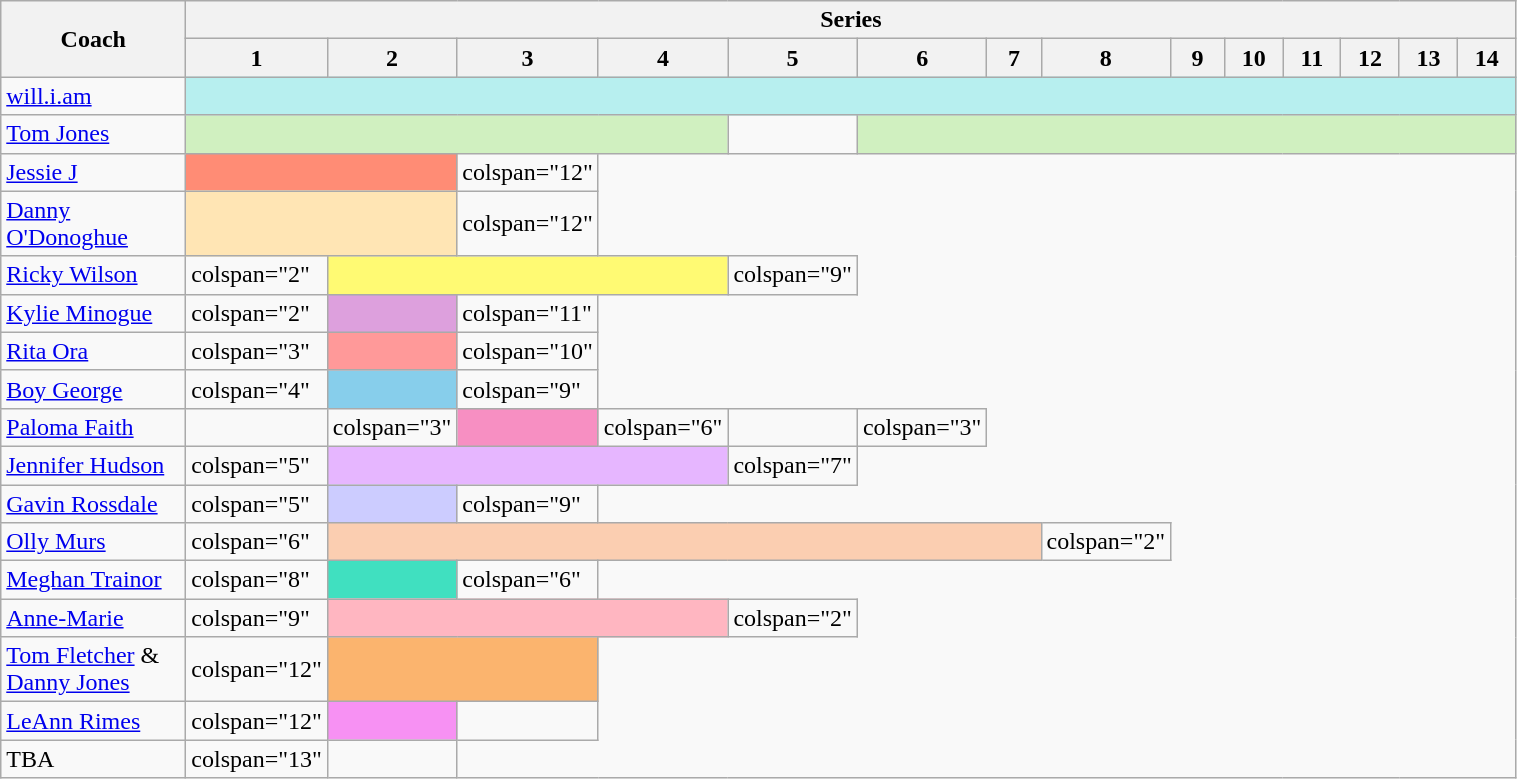<table class="wikitable nowrap" style="width:80%">
<tr>
<th rowspan="2" style="width:135px">Coach</th>
<th colspan="14">Series</th>
</tr>
<tr>
<th style="width:40px">1</th>
<th style="width:40px">2</th>
<th style="width:40px">3</th>
<th style="width:40px">4</th>
<th style="width:40px">5</th>
<th style="width:40px">6</th>
<th style="width:40px">7</th>
<th style="width:40px">8</th>
<th style="width:40px">9</th>
<th style="width:40px">10</th>
<th style="width:40px">11</th>
<th style="width:40px">12</th>
<th style="width:40px">13</th>
<th style="width:40px">14</th>
</tr>
<tr>
<td><a href='#'>will.i.am</a></td>
<td colspan="14" style="background:#b7efef"></td>
</tr>
<tr>
<td><a href='#'>Tom Jones</a></td>
<td colspan="4" style="background:#d0f0c0"></td>
<td></td>
<td colspan="9" style="background:#d0f0c0"></td>
</tr>
<tr>
<td><a href='#'>Jessie J</a></td>
<td colspan="2" style="background:#ff8c75"></td>
<td>colspan="12" </td>
</tr>
<tr>
<td><a href='#'>Danny O'Donoghue</a></td>
<td colspan="2" style="background:#ffe5b4"></td>
<td>colspan="12" </td>
</tr>
<tr>
<td><a href='#'>Ricky Wilson</a></td>
<td>colspan="2" </td>
<td colspan="3" style="background:#fffa73"></td>
<td>colspan="9" </td>
</tr>
<tr>
<td><a href='#'>Kylie Minogue</a></td>
<td>colspan="2" </td>
<td style="background:#dda0dd"></td>
<td>colspan="11" </td>
</tr>
<tr>
<td><a href='#'>Rita Ora</a></td>
<td>colspan="3" </td>
<td style="background:#ff9999"></td>
<td>colspan="10" </td>
</tr>
<tr>
<td><a href='#'>Boy George</a></td>
<td>colspan="4" </td>
<td style="background:#87ceeb"></td>
<td>colspan="9" </td>
</tr>
<tr>
<td><a href='#'>Paloma Faith</a></td>
<td></td>
<td>colspan="3" </td>
<td style="background:#f78fc2"></td>
<td>colspan="6" </td>
<td></td>
<td>colspan="3" </td>
</tr>
<tr>
<td><a href='#'>Jennifer Hudson</a></td>
<td>colspan="5" </td>
<td colspan="3" style="background:#E6B6FF"></td>
<td>colspan="7" </td>
</tr>
<tr>
<td><a href='#'>Gavin Rossdale</a></td>
<td>colspan="5" </td>
<td style="background:#ccf"></td>
<td>colspan="9" </td>
</tr>
<tr>
<td><a href='#'>Olly Murs</a></td>
<td>colspan="6" </td>
<td colspan="6" style="background:#fbceb1"></td>
<td>colspan="2" </td>
</tr>
<tr>
<td><a href='#'>Meghan Trainor</a></td>
<td>colspan="8" </td>
<td style="background:#40e0c0"></td>
<td>colspan="6" </td>
</tr>
<tr>
<td><a href='#'>Anne-Marie</a></td>
<td>colspan="9" </td>
<td colspan="3" style="background:lightpink"></td>
<td>colspan="2" </td>
</tr>
<tr>
<td><a href='#'>Tom Fletcher</a> & <a href='#'>Danny Jones</a></td>
<td>colspan="12" </td>
<td colspan="2" style="background:#fbb46e"></td>
</tr>
<tr>
<td><a href='#'>LeAnn Rimes</a></td>
<td>colspan="12" </td>
<td colspan="1" style="background:#f791f3"></td>
<td></td>
</tr>
<tr>
<td>TBA</td>
<td>colspan="13" </td>
<td colspan="1"></td>
</tr>
</table>
